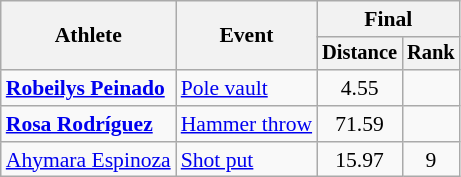<table class=wikitable style="font-size:90%;">
<tr>
<th rowspan=2>Athlete</th>
<th rowspan=2>Event</th>
<th colspan=2>Final</th>
</tr>
<tr style="font-size:95%">
<th>Distance</th>
<th>Rank</th>
</tr>
<tr align=center>
<td align=left><strong><a href='#'>Robeilys Peinado</a></strong></td>
<td align=left><a href='#'>Pole vault</a></td>
<td>4.55</td>
<td></td>
</tr>
<tr align=center>
<td align=left><strong><a href='#'>Rosa Rodríguez</a></strong></td>
<td align=left><a href='#'>Hammer throw</a></td>
<td>71.59</td>
<td></td>
</tr>
<tr align=center>
<td align=left><a href='#'>Ahymara Espinoza</a></td>
<td align=left><a href='#'>Shot put</a></td>
<td>15.97</td>
<td>9</td>
</tr>
</table>
